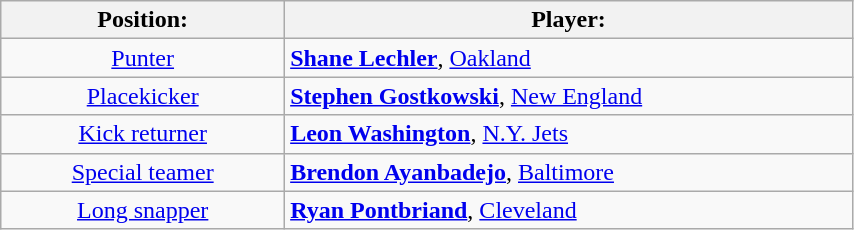<table class="wikitable" width=45%>
<tr>
<th width=20%>Position:</th>
<th width=40%>Player:</th>
</tr>
<tr>
<td align=center><a href='#'>Punter</a></td>
<td> <strong><a href='#'>Shane Lechler</a></strong>, <a href='#'>Oakland</a></td>
</tr>
<tr>
<td align=center><a href='#'>Placekicker</a></td>
<td> <strong><a href='#'>Stephen Gostkowski</a></strong>, <a href='#'>New England</a></td>
</tr>
<tr>
<td align=center><a href='#'>Kick returner</a></td>
<td> <strong><a href='#'>Leon Washington</a></strong>, <a href='#'>N.Y. Jets</a></td>
</tr>
<tr>
<td align=center><a href='#'>Special teamer</a></td>
<td> <strong><a href='#'>Brendon Ayanbadejo</a></strong>, <a href='#'>Baltimore</a></td>
</tr>
<tr>
<td align=center><a href='#'>Long snapper</a></td>
<td> <strong><a href='#'>Ryan Pontbriand</a></strong>, <a href='#'>Cleveland</a></td>
</tr>
</table>
